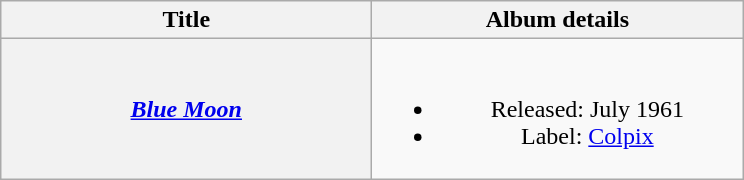<table class="wikitable plainrowheaders" style="text-align:center;">
<tr>
<th scope="col" style="width:15em;">Title</th>
<th scope="col" style="width:15em;">Album details</th>
</tr>
<tr>
<th scope="row"><em><a href='#'>Blue Moon</a></em></th>
<td><br><ul><li>Released: July 1961</li><li>Label: <a href='#'>Colpix</a></li></ul></td>
</tr>
</table>
